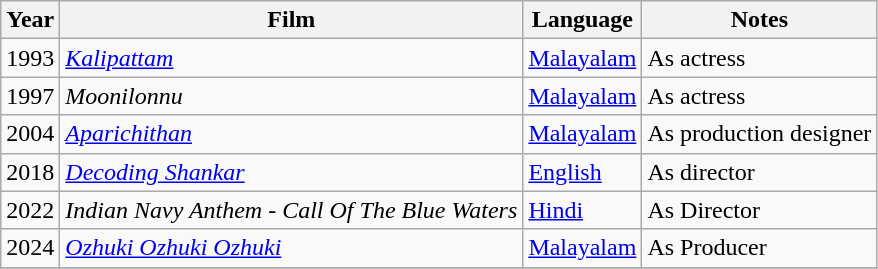<table class="wikitable sortable">
<tr>
<th>Year</th>
<th>Film</th>
<th>Language</th>
<th>Notes</th>
</tr>
<tr>
<td>1993</td>
<td><em><a href='#'>Kalipattam</a></em></td>
<td><a href='#'>Malayalam</a></td>
<td>As actress</td>
</tr>
<tr>
<td>1997</td>
<td><em>Moonilonnu</em></td>
<td><a href='#'>Malayalam</a></td>
<td>As actress</td>
</tr>
<tr>
<td>2004</td>
<td><em><a href='#'>Aparichithan</a></em></td>
<td><a href='#'>Malayalam</a></td>
<td>As production designer</td>
</tr>
<tr>
<td>2018</td>
<td><em><a href='#'>Decoding Shankar</a></em></td>
<td><a href='#'>English</a></td>
<td>As director </td>
</tr>
<tr>
<td>2022</td>
<td><em>Indian Navy Anthem - Call Of The Blue Waters</em></td>
<td><a href='#'>Hindi</a></td>
<td>As Director </td>
</tr>
<tr>
<td>2024</td>
<td><em><a href='#'>Ozhuki Ozhuki Ozhuki</a></em></td>
<td><a href='#'>Malayalam</a></td>
<td>As Producer </td>
</tr>
<tr>
</tr>
</table>
